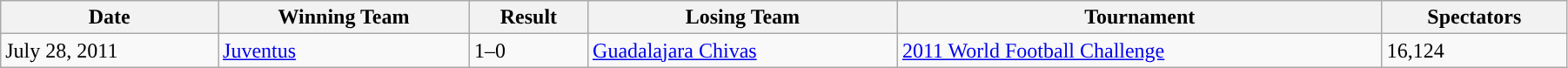<table class="wikitable" style="text-align:left; width:95%;" style="text-align:center">
<tr>
<th style="text-align:center; ">Date</th>
<th style="text-align:center; ">Winning Team</th>
<th style="text-align:center; ">Result</th>
<th style="text-align:center; ">Losing Team</th>
<th style="text-align:center; ">Tournament</th>
<th style="text-align:center; ">Spectators</th>
</tr>
<tr>
<td>July 28, 2011</td>
<td> <a href='#'>Juventus</a></td>
<td>1–0</td>
<td> <a href='#'>Guadalajara Chivas</a></td>
<td><a href='#'>2011 World Football Challenge</a></td>
<td>16,124</td>
</tr>
</table>
